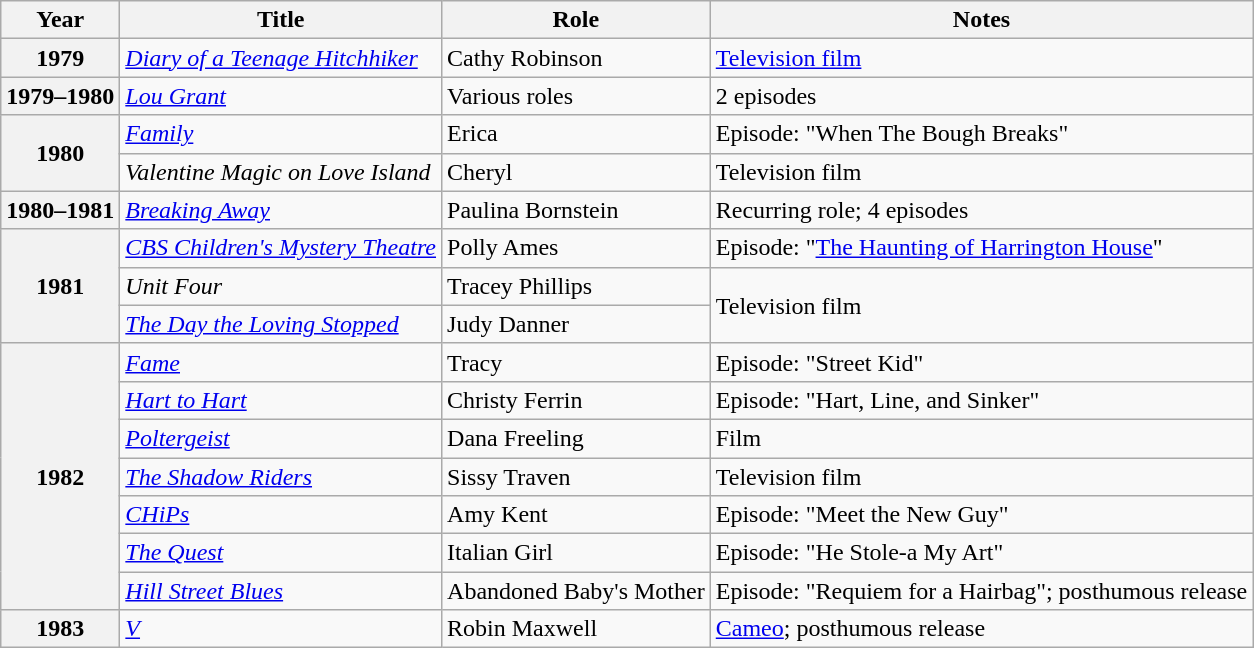<table class="wikitable plainrowheaders sortable">
<tr>
<th scope="col">Year</th>
<th scope="col">Title</th>
<th scope="col">Role</th>
<th scope="col" class="unsortable">Notes</th>
</tr>
<tr>
<th scope="row">1979</th>
<td><em><a href='#'>Diary of a Teenage Hitchhiker</a></em></td>
<td>Cathy Robinson</td>
<td><a href='#'>Television film</a></td>
</tr>
<tr>
<th scope="row">1979–1980</th>
<td><em><a href='#'>Lou Grant</a></em></td>
<td>Various roles</td>
<td>2 episodes</td>
</tr>
<tr>
<th rowspan="2" scope="row">1980</th>
<td><em><a href='#'>Family</a></em></td>
<td>Erica</td>
<td>Episode: "When The Bough Breaks"</td>
</tr>
<tr>
<td><em>Valentine Magic on Love Island </em></td>
<td>Cheryl</td>
<td>Television film</td>
</tr>
<tr>
<th scope="row">1980–1981</th>
<td><em><a href='#'>Breaking Away</a></em></td>
<td>Paulina Bornstein</td>
<td>Recurring role; 4 episodes</td>
</tr>
<tr>
<th rowspan="3" scope="row">1981</th>
<td><em><a href='#'>CBS Children's Mystery Theatre</a></em></td>
<td>Polly Ames</td>
<td>Episode: "<a href='#'>The Haunting of Harrington House</a>"</td>
</tr>
<tr>
<td><em>Unit Four</em></td>
<td>Tracey Phillips</td>
<td rowspan="2">Television film</td>
</tr>
<tr>
<td><em><a href='#'>The Day the Loving Stopped</a></em></td>
<td>Judy Danner</td>
</tr>
<tr>
<th rowspan="7" scope="row">1982</th>
<td><em><a href='#'>Fame</a></em></td>
<td>Tracy</td>
<td>Episode: "Street Kid"</td>
</tr>
<tr>
<td><em><a href='#'>Hart to Hart</a></em></td>
<td>Christy Ferrin</td>
<td>Episode: "Hart, Line, and Sinker"</td>
</tr>
<tr>
<td><em><a href='#'>Poltergeist</a></em></td>
<td>Dana Freeling</td>
<td>Film</td>
</tr>
<tr>
<td><em><a href='#'>The Shadow Riders</a></em></td>
<td>Sissy Traven</td>
<td>Television film</td>
</tr>
<tr>
<td><em><a href='#'>CHiPs</a></em></td>
<td>Amy Kent</td>
<td>Episode: "Meet the New Guy"</td>
</tr>
<tr>
<td><em><a href='#'>The Quest</a></em></td>
<td>Italian Girl</td>
<td>Episode: "He Stole-a My Art"</td>
</tr>
<tr>
<td><em><a href='#'>Hill Street Blues</a></em></td>
<td>Abandoned Baby's Mother</td>
<td>Episode: "Requiem for a Hairbag"; posthumous release</td>
</tr>
<tr>
<th scope="row">1983</th>
<td><em><a href='#'>V</a></em></td>
<td>Robin Maxwell</td>
<td><a href='#'>Cameo</a>; posthumous release</td>
</tr>
</table>
